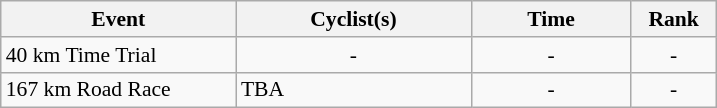<table class=wikitable style="font-size:90%">
<tr>
<th width=150>Event</th>
<th width=150>Cyclist(s)</th>
<th width=100>Time</th>
<th width=50>Rank</th>
</tr>
<tr>
<td>40 km Time Trial</td>
<td align="center">-</td>
<td align="center">-</td>
<td align="center">-</td>
</tr>
<tr>
<td>167 km Road Race</td>
<td>TBA</td>
<td align="center">-</td>
<td align="center">-</td>
</tr>
</table>
